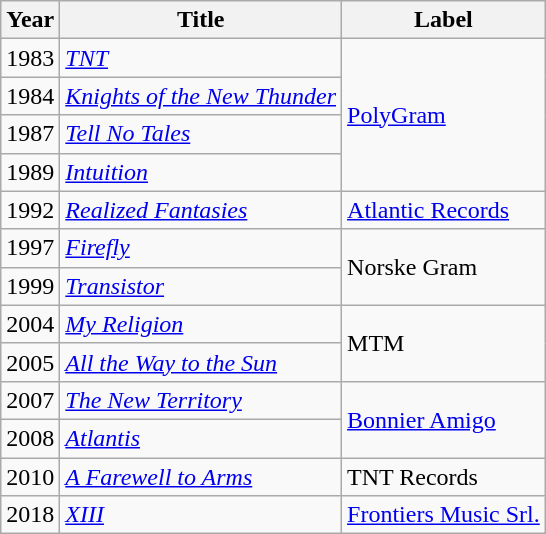<table class="wikitable">
<tr>
<th>Year</th>
<th>Title</th>
<th>Label</th>
</tr>
<tr>
<td>1983</td>
<td><em><a href='#'>TNT</a></em></td>
<td rowspan="4"><a href='#'>PolyGram</a></td>
</tr>
<tr>
<td>1984</td>
<td><em><a href='#'>Knights of the New Thunder</a></em></td>
</tr>
<tr>
<td>1987</td>
<td><em><a href='#'>Tell No Tales</a></em></td>
</tr>
<tr>
<td>1989</td>
<td><em><a href='#'>Intuition</a></em></td>
</tr>
<tr>
<td>1992</td>
<td><em><a href='#'>Realized Fantasies</a></em></td>
<td rowspan="1"><a href='#'>Atlantic Records</a></td>
</tr>
<tr>
<td>1997</td>
<td><em><a href='#'>Firefly</a></em></td>
<td rowspan="2">Norske Gram</td>
</tr>
<tr>
<td>1999</td>
<td><em><a href='#'>Transistor</a></em></td>
</tr>
<tr>
<td>2004</td>
<td><em><a href='#'>My Religion</a></em></td>
<td rowspan="2">MTM</td>
</tr>
<tr>
<td>2005</td>
<td><em><a href='#'>All the Way to the Sun</a></em></td>
</tr>
<tr>
<td>2007</td>
<td><em><a href='#'>The New Territory</a></em></td>
<td rowspan="2"><a href='#'>Bonnier Amigo</a></td>
</tr>
<tr>
<td>2008</td>
<td><em><a href='#'>Atlantis</a></em></td>
</tr>
<tr>
<td>2010</td>
<td><em><a href='#'>A Farewell to Arms</a></em></td>
<td rowspan="1">TNT Records</td>
</tr>
<tr>
<td>2018</td>
<td><em><a href='#'>XIII</a></em></td>
<td rowspan="1"><a href='#'>Frontiers Music Srl.</a></td>
</tr>
</table>
